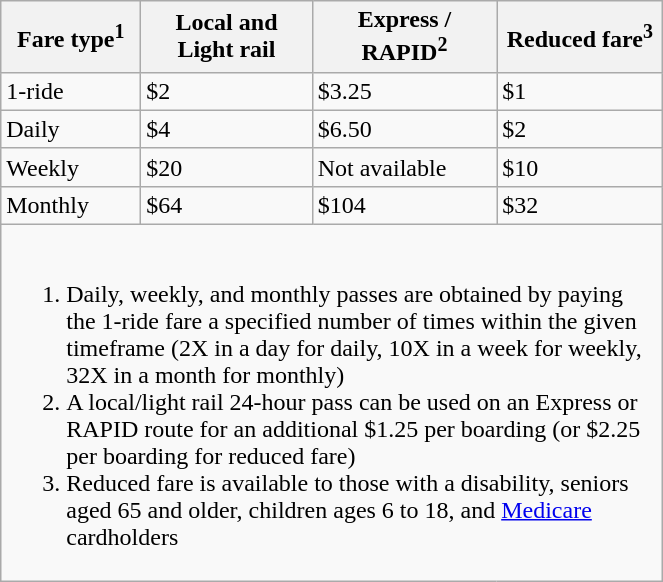<table class="wikitable" width="35%" align="bottom">
<tr>
<th>Fare type<sup>1</sup></th>
<th>Local and Light rail</th>
<th>Express / RAPID<sup>2</sup></th>
<th>Reduced fare<sup>3</sup></th>
</tr>
<tr>
<td>1-ride</td>
<td>$2</td>
<td>$3.25</td>
<td>$1</td>
</tr>
<tr>
<td>Daily</td>
<td>$4</td>
<td>$6.50</td>
<td>$2</td>
</tr>
<tr>
<td>Weekly</td>
<td>$20</td>
<td>Not available</td>
<td>$10</td>
</tr>
<tr>
<td>Monthly</td>
<td>$64</td>
<td>$104</td>
<td>$32</td>
</tr>
<tr>
<td colspan=4><br><ol><li>Daily, weekly, and monthly passes are obtained by paying the 1-ride fare a specified number of times within the given timeframe (2X in a day for daily, 10X in a week for weekly, 32X in a month for monthly)</li><li>A local/light rail 24-hour pass can be used on an Express or RAPID route for an additional $1.25 per boarding (or $2.25 per boarding for reduced fare)</li><li>Reduced fare is available to those with a disability, seniors aged 65 and older, children ages 6 to 18, and <a href='#'>Medicare</a> cardholders</li></ol></td>
</tr>
</table>
